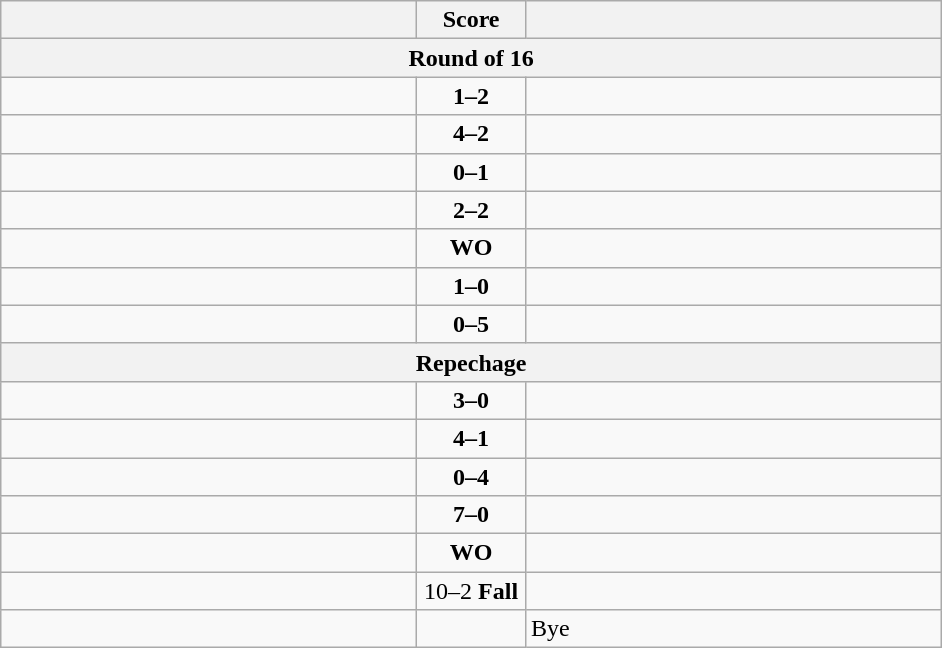<table class="wikitable" style="text-align: left;">
<tr>
<th align="right" width="270"></th>
<th width="65">Score</th>
<th align="left" width="270"></th>
</tr>
<tr>
<th colspan="3">Round of 16</th>
</tr>
<tr>
<td></td>
<td align=center><strong>1–2</strong></td>
<td><strong></strong></td>
</tr>
<tr>
<td><strong></strong></td>
<td align=center><strong>4–2</strong></td>
<td></td>
</tr>
<tr>
<td></td>
<td align=center><strong>0–1</strong></td>
<td><strong></strong></td>
</tr>
<tr>
<td></td>
<td align=center><strong>2–2</strong></td>
<td><strong></strong></td>
</tr>
<tr>
<td></td>
<td align=center><strong>WO</strong></td>
<td><strong></strong></td>
</tr>
<tr>
<td><strong></strong></td>
<td align=center><strong>1–0</strong></td>
<td></td>
</tr>
<tr>
<td></td>
<td align=center><strong>0–5</strong></td>
<td><strong></strong></td>
</tr>
<tr>
<th colspan="3">Repechage</th>
</tr>
<tr>
<td><strong></strong></td>
<td align=center><strong>3–0</strong></td>
<td></td>
</tr>
<tr>
<td><strong></strong></td>
<td align=center><strong>4–1</strong></td>
<td></td>
</tr>
<tr>
<td></td>
<td align=center><strong>0–4</strong></td>
<td><strong></strong></td>
</tr>
<tr>
<td><strong></strong></td>
<td align=center><strong>7–0</strong></td>
<td></td>
</tr>
<tr>
<td></td>
<td align=center><strong>WO</strong></td>
<td><strong></strong></td>
</tr>
<tr>
<td><strong></strong></td>
<td align=center>10–2 <strong>Fall</strong></td>
<td></td>
</tr>
<tr>
<td><strong></strong></td>
<td align=center></td>
<td>Bye</td>
</tr>
</table>
